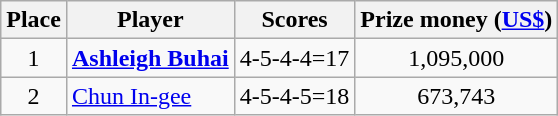<table class="wikitable">
<tr>
<th>Place</th>
<th>Player</th>
<th>Scores</th>
<th>Prize money (<a href='#'>US$</a>)</th>
</tr>
<tr>
<td align=center>1</td>
<td> <strong><a href='#'>Ashleigh Buhai</a></strong></td>
<td>4-5-4-4=17</td>
<td align=center>1,095,000</td>
</tr>
<tr>
<td align=center>2</td>
<td> <a href='#'>Chun In-gee</a></td>
<td>4-5-4-5=18</td>
<td align=center>673,743</td>
</tr>
</table>
